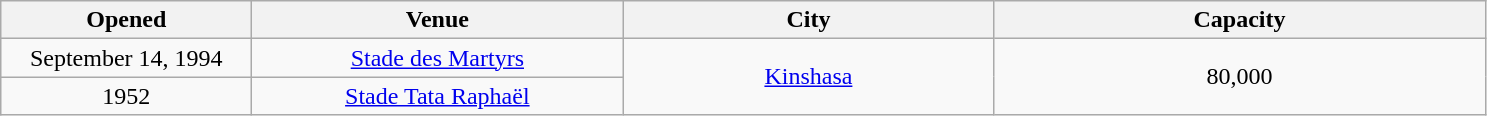<table class="sortable wikitable" style="text-align:center;">
<tr>
<th scope="col" style="width:10em;">Opened</th>
<th scope="col" style="width:15em;">Venue</th>
<th scope="col" style="width:15em;">City</th>
<th scope="col" style="width:20em;">Capacity</th>
</tr>
<tr>
<td>September 14, 1994</td>
<td><a href='#'>Stade des Martyrs</a></td>
<td rowspan="2"><a href='#'>Kinshasa</a></td>
<td rowspan="2">80,000</td>
</tr>
<tr>
<td>1952</td>
<td><a href='#'>Stade Tata Raphaël</a></td>
</tr>
</table>
